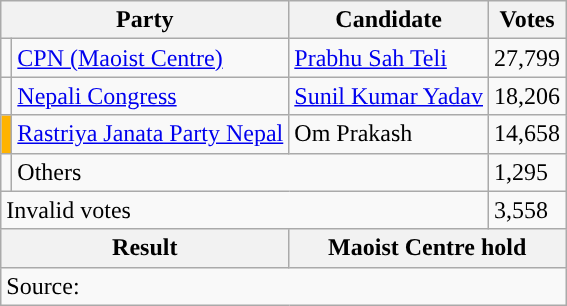<table class="wikitable">
<tr>
<th colspan="2">Party</th>
<th>Candidate</th>
<th>Votes</th>
</tr>
<tr>
<td style="background-color:"></td>
<td><a href='#'>CPN (Maoist Centre)</a></td>
<td><a href='#'>Prabhu Sah Teli</a></td>
<td>27,799</td>
</tr>
<tr>
<td style="background-color:"></td>
<td><a href='#'>Nepali Congress</a></td>
<td><a href='#'>Sunil Kumar Yadav</a></td>
<td>18,206</td>
</tr>
<tr>
<td style="background-color:#ffb300"></td>
<td><a href='#'>Rastriya Janata Party Nepal</a></td>
<td>Om Prakash</td>
<td>14,658</td>
</tr>
<tr>
<td></td>
<td colspan="2">Others</td>
<td>1,295</td>
</tr>
<tr>
<td colspan="3">Invalid votes</td>
<td>3,558</td>
</tr>
<tr>
<th colspan="2">Result</th>
<th colspan="2">Maoist Centre hold</th>
</tr>
<tr>
<td colspan="4">Source: </td>
</tr>
</table>
